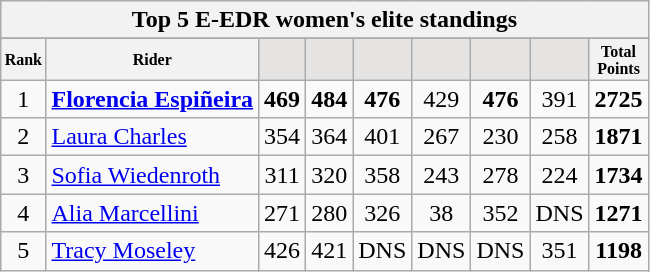<table class="wikitable sortable">
<tr>
<th colspan=27 align="center"><strong>Top 5 E-EDR women's elite standings</strong></th>
</tr>
<tr>
</tr>
<tr style="font-size:8pt;font-weight:bold">
<th align="center">Rank</th>
<th align="center">Rider</th>
<th class=unsortable style="background:#E5E4E2;"><small></small></th>
<th class=unsortable style="background:#E5E4E2;"><small></small></th>
<th class=unsortable style="background:#E5E4E2;"><small></small></th>
<th class=unsortable style="background:#E5E4E2;"><small></small></th>
<th class=unsortable style="background:#E5E4E2;"><small></small></th>
<th class=unsortable style="background:#E5E4E2;"><small></small></th>
<th align="center">Total<br>Points</th>
</tr>
<tr>
<td align=center>1</td>
<td> <strong><a href='#'>Florencia Espiñeira</a></strong></td>
<td align=center><strong>469</strong></td>
<td align=center><strong>484</strong></td>
<td align=center><strong>476</strong></td>
<td align=center>429</td>
<td align=center><strong>476</strong></td>
<td align=center>391</td>
<td align=center><strong>2725</strong></td>
</tr>
<tr>
<td align=center>2</td>
<td> <a href='#'>Laura Charles</a></td>
<td align=center>354</td>
<td align=center>364</td>
<td align=center>401</td>
<td align=center>267</td>
<td align=center>230</td>
<td align=center>258</td>
<td align=center><strong>1871</strong></td>
</tr>
<tr>
<td align=center>3</td>
<td> <a href='#'>Sofia Wiedenroth</a></td>
<td align=center>311</td>
<td align=center>320</td>
<td align=center>358</td>
<td align=center>243</td>
<td align=center>278</td>
<td align=center>224</td>
<td align=center><strong>1734</strong></td>
</tr>
<tr>
<td align=center>4</td>
<td> <a href='#'>Alia Marcellini</a></td>
<td align=center>271</td>
<td align=center>280</td>
<td align=center>326</td>
<td align=center>38</td>
<td align=center>352</td>
<td align=center>DNS</td>
<td align=center><strong>1271</strong></td>
</tr>
<tr>
<td align=center>5</td>
<td> <a href='#'>Tracy Moseley</a></td>
<td align=center>426</td>
<td align=center>421</td>
<td align=center>DNS</td>
<td align=center>DNS</td>
<td align=center>DNS</td>
<td align=center>351</td>
<td align=center><strong>1198</strong></td>
</tr>
</table>
